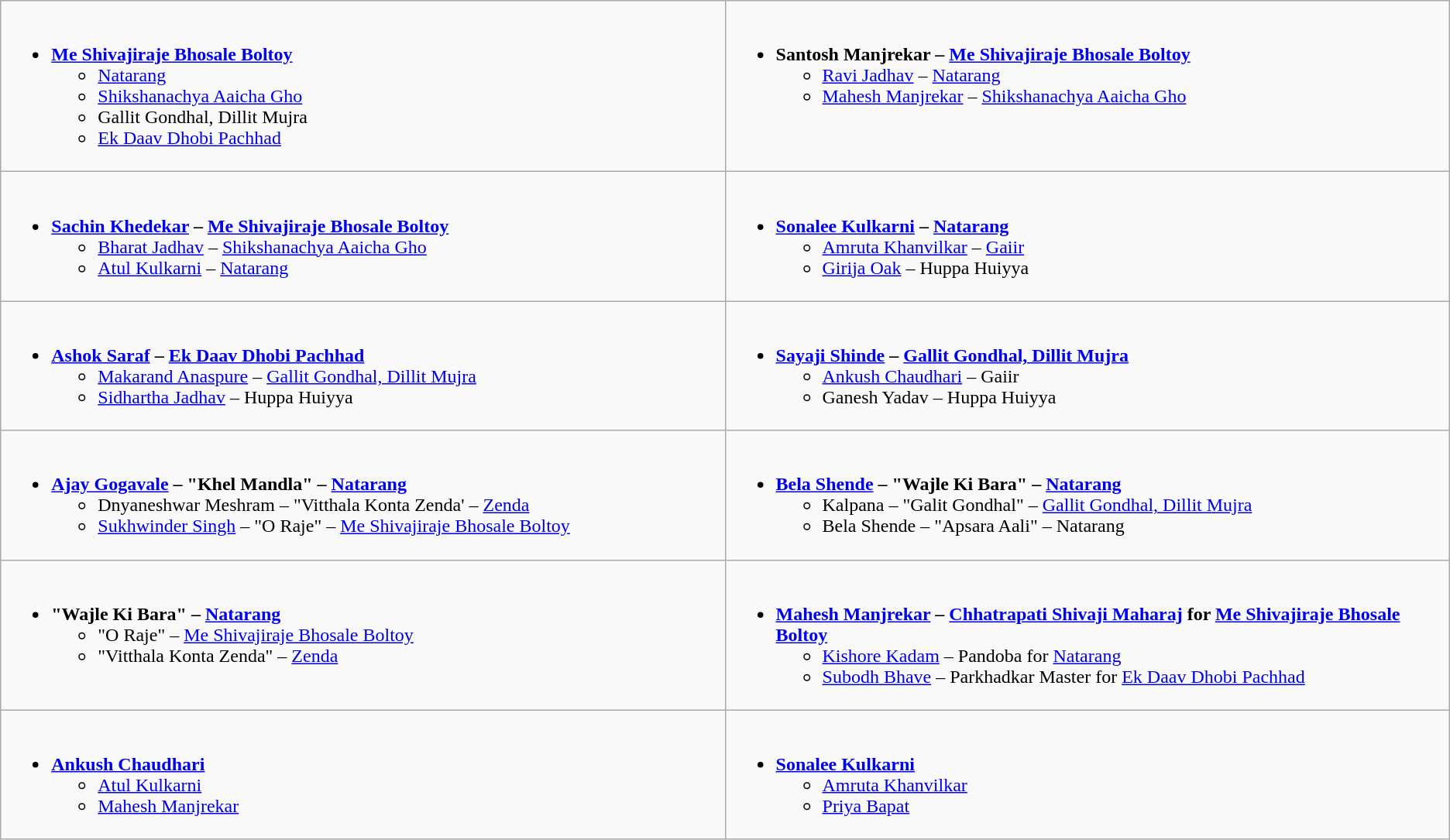<table class="wikitable" role="presentation">
<tr>
<td style="vertical-align:top; width:50%;"><br><ul><li><strong><a href='#'>Me Shivajiraje Bhosale Boltoy</a></strong><ul><li><a href='#'>Natarang</a></li><li><a href='#'>Shikshanachya Aaicha Gho</a></li><li>Gallit Gondhal, Dillit Mujra</li><li><a href='#'>Ek Daav Dhobi Pachhad</a></li></ul></li></ul></td>
<td style="vertical-align:top; width:50%;"><br><ul><li><strong>Santosh Manjrekar – <a href='#'>Me Shivajiraje Bhosale Boltoy</a></strong><ul><li><a href='#'>Ravi Jadhav</a> – <a href='#'>Natarang</a></li><li><a href='#'>Mahesh Manjrekar</a> – <a href='#'>Shikshanachya Aaicha Gho</a></li></ul></li></ul></td>
</tr>
<tr>
<td style="vertical-align:top; width:50%;"><br><ul><li><strong><a href='#'>Sachin Khedekar</a> – <a href='#'>Me Shivajiraje Bhosale Boltoy</a></strong><ul><li><a href='#'>Bharat Jadhav</a> – <a href='#'>Shikshanachya Aaicha Gho</a></li><li><a href='#'>Atul Kulkarni</a> – <a href='#'>Natarang</a></li></ul></li></ul></td>
<td style="vertical-align:top; width:50%;"><br><ul><li><strong><a href='#'>Sonalee Kulkarni</a> – <a href='#'>Natarang</a></strong><ul><li><a href='#'>Amruta Khanvilkar</a> – <a href='#'>Gaiir</a></li><li><a href='#'>Girija Oak</a> – Huppa Huiyya</li></ul></li></ul></td>
</tr>
<tr>
<td style="vertical-align:top; width:50%;"><br><ul><li><strong><a href='#'>Ashok Saraf</a> – <a href='#'>Ek Daav Dhobi Pachhad</a></strong><ul><li><a href='#'>Makarand Anaspure</a> – <a href='#'>Gallit Gondhal, Dillit Mujra</a></li><li><a href='#'>Sidhartha Jadhav</a> – Huppa Huiyya</li></ul></li></ul></td>
<td style="vertical-align:top; width:50%;"><br><ul><li><strong><a href='#'>Sayaji Shinde</a> – <a href='#'>Gallit Gondhal, Dillit Mujra</a></strong><ul><li><a href='#'>Ankush Chaudhari</a> – Gaiir</li><li>Ganesh Yadav – Huppa Huiyya</li></ul></li></ul></td>
</tr>
<tr>
<td style="vertical-align:top; width:50%;"><br><ul><li><strong><a href='#'>Ajay Gogavale</a> – "Khel Mandla" – <a href='#'>Natarang</a></strong><ul><li>Dnyaneshwar Meshram – "Vitthala Konta Zenda' – <a href='#'>Zenda</a></li><li><a href='#'>Sukhwinder Singh</a> – "O Raje" – <a href='#'>Me Shivajiraje Bhosale Boltoy</a></li></ul></li></ul></td>
<td style="vertical-align:top; width:50%;"><br><ul><li><strong><a href='#'>Bela Shende</a> – "Wajle Ki Bara" – <a href='#'>Natarang</a></strong><ul><li>Kalpana – "Galit Gondhal" – <a href='#'>Gallit Gondhal, Dillit Mujra</a></li><li>Bela Shende – "Apsara Aali" – Natarang</li></ul></li></ul></td>
</tr>
<tr>
<td style="vertical-align:top; width:50%;"><br><ul><li><strong>"Wajle Ki Bara" – <a href='#'>Natarang</a></strong><ul><li>"O Raje" – <a href='#'>Me Shivajiraje Bhosale Boltoy</a></li><li>"Vitthala Konta Zenda" – <a href='#'>Zenda</a></li></ul></li></ul></td>
<td style="vertical-align:top; width:50%;"><br><ul><li><strong><a href='#'>Mahesh Manjrekar</a> – <a href='#'>Chhatrapati Shivaji Maharaj</a> for <a href='#'>Me Shivajiraje Bhosale Boltoy</a></strong><ul><li><a href='#'>Kishore Kadam</a> – Pandoba for <a href='#'>Natarang</a></li><li><a href='#'>Subodh Bhave</a> – Parkhadkar Master for <a href='#'>Ek Daav Dhobi Pachhad</a></li></ul></li></ul></td>
</tr>
<tr>
<td style="vertical-align:top; width:50%;"><br><ul><li><strong><a href='#'>Ankush Chaudhari</a></strong><ul><li><a href='#'>Atul Kulkarni</a></li><li><a href='#'>Mahesh Manjrekar</a></li></ul></li></ul></td>
<td style="vertical-align:top; width:50%;"><br><ul><li><strong><a href='#'>Sonalee Kulkarni</a></strong><ul><li><a href='#'>Amruta Khanvilkar</a></li><li><a href='#'>Priya Bapat</a></li></ul></li></ul></td>
</tr>
</table>
